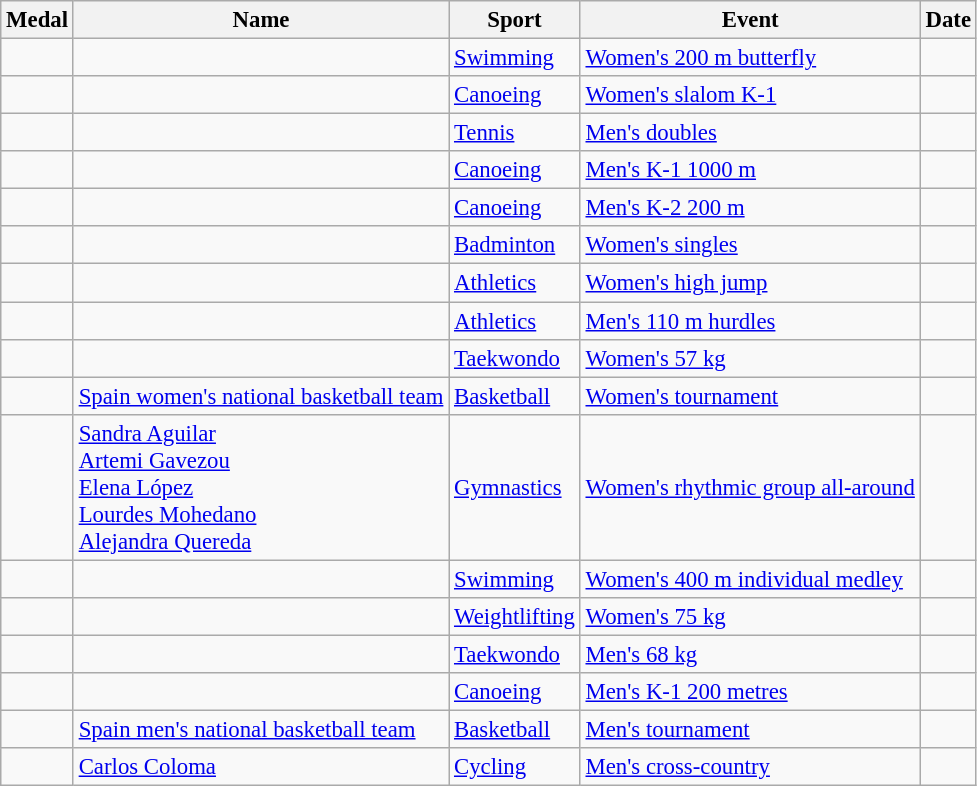<table class="wikitable sortable"  style="font-size:95%">
<tr>
<th>Medal</th>
<th>Name</th>
<th>Sport</th>
<th>Event</th>
<th>Date</th>
</tr>
<tr>
<td></td>
<td></td>
<td><a href='#'>Swimming</a></td>
<td><a href='#'>Women's 200 m butterfly</a></td>
<td></td>
</tr>
<tr>
<td></td>
<td></td>
<td><a href='#'>Canoeing</a></td>
<td><a href='#'>Women's slalom K-1</a></td>
<td></td>
</tr>
<tr>
<td></td>
<td><br></td>
<td><a href='#'>Tennis</a></td>
<td><a href='#'>Men's doubles</a></td>
<td></td>
</tr>
<tr>
<td></td>
<td></td>
<td><a href='#'>Canoeing</a></td>
<td><a href='#'>Men's K-1 1000 m</a></td>
<td></td>
</tr>
<tr>
<td></td>
<td><br></td>
<td><a href='#'>Canoeing</a></td>
<td><a href='#'>Men's K-2 200 m</a></td>
<td></td>
</tr>
<tr>
<td></td>
<td></td>
<td><a href='#'>Badminton</a></td>
<td><a href='#'>Women's singles</a></td>
<td></td>
</tr>
<tr>
<td></td>
<td></td>
<td><a href='#'>Athletics</a></td>
<td><a href='#'>Women's high jump</a></td>
<td></td>
</tr>
<tr>
<td></td>
<td></td>
<td><a href='#'>Athletics</a></td>
<td><a href='#'>Men's 110 m hurdles</a></td>
<td></td>
</tr>
<tr>
<td></td>
<td></td>
<td><a href='#'>Taekwondo</a></td>
<td><a href='#'>Women's 57 kg</a></td>
<td></td>
</tr>
<tr>
<td></td>
<td><a href='#'>Spain women's national basketball team</a><br></td>
<td><a href='#'>Basketball</a></td>
<td><a href='#'>Women's tournament</a></td>
<td></td>
</tr>
<tr>
<td></td>
<td><a href='#'>Sandra Aguilar</a> <br> <a href='#'>Artemi Gavezou</a> <br> <a href='#'>Elena López</a> <br> <a href='#'>Lourdes Mohedano</a> <br> <a href='#'>Alejandra Quereda</a></td>
<td><a href='#'>Gymnastics</a></td>
<td><a href='#'>Women's rhythmic group all-around</a></td>
<td></td>
</tr>
<tr>
<td></td>
<td></td>
<td><a href='#'>Swimming</a></td>
<td><a href='#'>Women's 400 m individual medley</a></td>
<td></td>
</tr>
<tr>
<td></td>
<td></td>
<td><a href='#'>Weightlifting</a></td>
<td><a href='#'>Women's 75 kg</a></td>
<td></td>
</tr>
<tr>
<td></td>
<td></td>
<td><a href='#'>Taekwondo</a></td>
<td><a href='#'>Men's 68 kg</a></td>
<td></td>
</tr>
<tr>
<td></td>
<td></td>
<td><a href='#'>Canoeing</a></td>
<td><a href='#'>Men's K-1 200 metres</a></td>
<td></td>
</tr>
<tr>
<td></td>
<td><a href='#'>Spain men's national basketball team</a><br></td>
<td><a href='#'>Basketball</a></td>
<td><a href='#'>Men's tournament</a></td>
<td></td>
</tr>
<tr>
<td></td>
<td><a href='#'>Carlos Coloma</a></td>
<td><a href='#'>Cycling</a></td>
<td><a href='#'>Men's cross-country</a></td>
<td></td>
</tr>
</table>
